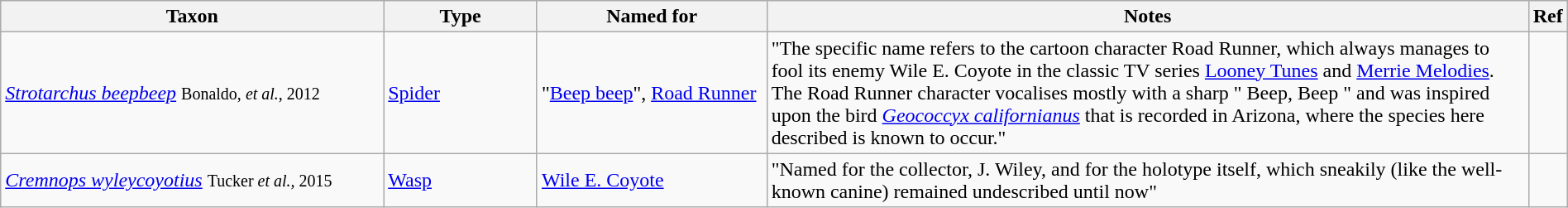<table class="wikitable sortable" width="100%">
<tr>
<th style="width:25%;">Taxon</th>
<th style="width:10%;">Type</th>
<th style="width:15%;">Named for</th>
<th style="width:50%;">Notes</th>
<th class="unsortable">Ref</th>
</tr>
<tr>
<td><em><a href='#'>Strotarchus beepbeep</a></em> <small>Bonaldo, <em>et al.</em>, 2012</small></td>
<td><a href='#'>Spider</a></td>
<td>"<a href='#'>Beep beep</a>", <a href='#'>Road Runner</a></td>
<td>"The specific name refers to the cartoon character Road Runner, which always manages to fool its enemy Wile E. Coyote in the classic TV series <a href='#'>Looney Tunes</a> and <a href='#'>Merrie Melodies</a>. The Road Runner character vocalises mostly with a sharp " Beep, Beep " and was inspired upon the bird <em><a href='#'>Geococcyx californianus</a></em> that is recorded in Arizona, where the species here described is known to occur."</td>
<td></td>
</tr>
<tr>
<td><em><a href='#'>Cremnops wyleycoyotius</a></em> <small>Tucker <em>et al.,</em> 2015</small></td>
<td><a href='#'>Wasp</a></td>
<td><a href='#'>Wile E. Coyote</a></td>
<td>"Named for the collector, J. Wiley, and for the holotype itself, which sneakily (like the well-known canine) remained undescribed until now"</td>
<td></td>
</tr>
</table>
